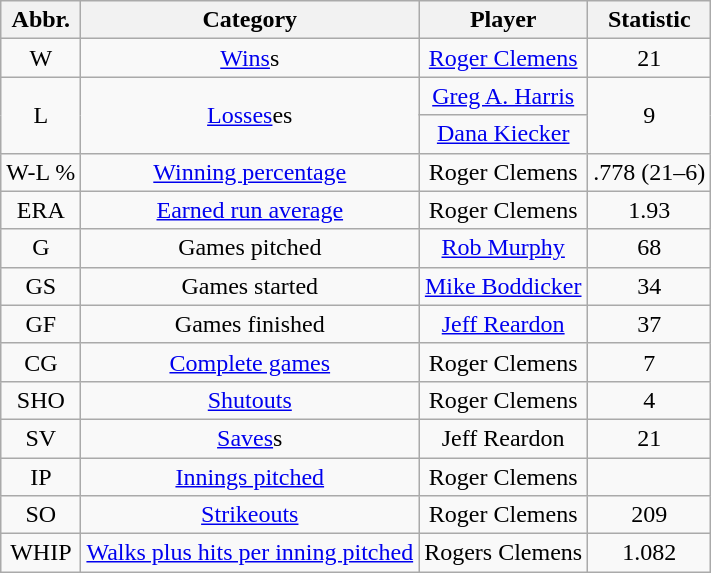<table class="wikitable sortable" style="text-align:center;">
<tr>
<th>Abbr.</th>
<th>Category</th>
<th>Player</th>
<th>Statistic</th>
</tr>
<tr>
<td>W</td>
<td><a href='#'>Wins</a>s</td>
<td><a href='#'>Roger Clemens</a></td>
<td>21</td>
</tr>
<tr>
<td rowspan=2>L</td>
<td rowspan=2><a href='#'>Losses</a>es</td>
<td><a href='#'>Greg A. Harris</a></td>
<td rowspan=2>9</td>
</tr>
<tr>
<td><a href='#'>Dana Kiecker</a></td>
</tr>
<tr>
<td>W-L %</td>
<td><a href='#'>Winning percentage</a></td>
<td>Roger Clemens</td>
<td>.778 (21–6)</td>
</tr>
<tr>
<td>ERA</td>
<td><a href='#'>Earned run average</a></td>
<td>Roger Clemens</td>
<td>1.93</td>
</tr>
<tr>
<td>G</td>
<td>Games pitched</td>
<td><a href='#'>Rob Murphy</a></td>
<td>68</td>
</tr>
<tr>
<td>GS</td>
<td>Games started</td>
<td><a href='#'>Mike Boddicker</a></td>
<td>34</td>
</tr>
<tr>
<td>GF</td>
<td>Games finished</td>
<td><a href='#'>Jeff Reardon</a></td>
<td>37</td>
</tr>
<tr>
<td>CG</td>
<td><a href='#'>Complete games</a></td>
<td>Roger Clemens</td>
<td>7</td>
</tr>
<tr>
<td>SHO</td>
<td><a href='#'>Shutouts</a></td>
<td>Roger Clemens</td>
<td>4</td>
</tr>
<tr>
<td>SV</td>
<td><a href='#'>Saves</a>s</td>
<td>Jeff Reardon</td>
<td>21</td>
</tr>
<tr>
<td>IP</td>
<td><a href='#'>Innings pitched</a></td>
<td>Roger Clemens</td>
<td></td>
</tr>
<tr>
<td>SO</td>
<td><a href='#'>Strikeouts</a></td>
<td>Roger Clemens</td>
<td>209</td>
</tr>
<tr>
<td>WHIP</td>
<td><a href='#'>Walks plus hits per inning pitched</a></td>
<td>Rogers Clemens</td>
<td>1.082</td>
</tr>
</table>
